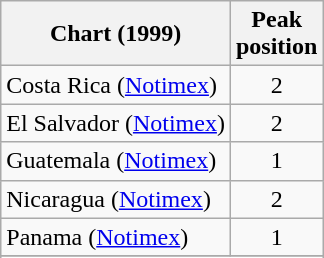<table class="wikitable sortable">
<tr>
<th>Chart (1999)</th>
<th>Peak<br>position</th>
</tr>
<tr>
<td>Costa Rica (<a href='#'>Notimex</a>)</td>
<td style="text-align:center;">2</td>
</tr>
<tr>
<td>El Salvador (<a href='#'>Notimex</a>)</td>
<td style="text-align:center;">2</td>
</tr>
<tr>
<td>Guatemala (<a href='#'>Notimex</a>)</td>
<td style="text-align:center;">1</td>
</tr>
<tr>
<td>Nicaragua (<a href='#'>Notimex</a>)</td>
<td style="text-align:center;">2</td>
</tr>
<tr>
<td>Panama (<a href='#'>Notimex</a>)</td>
<td style="text-align:center;">1</td>
</tr>
<tr>
</tr>
<tr>
</tr>
</table>
